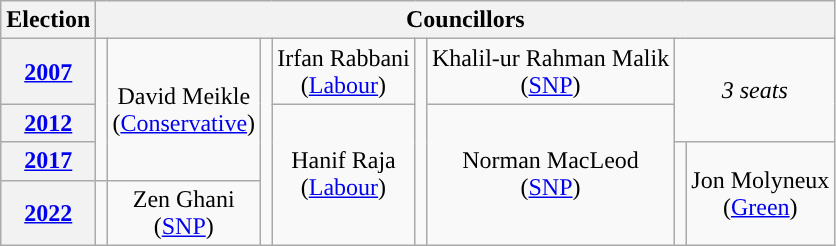<table class="wikitable" style="text-align:center">
<tr>
<th>Election</th>
<th colspan=8>Councillors</th>
</tr>
<tr>
<th><a href='#'>2007</a></th>
<td rowspan=3; style="background-color: "></td>
<td rowspan=3>David Meikle<br>(<a href='#'>Conservative</a>)</td>
<td rowspan=4; style="background-color: "></td>
<td rowspan=1>Irfan Rabbani<br>(<a href='#'>Labour</a>)</td>
<td rowspan=4; style="background-color: "></td>
<td rowspan=1>Khalil-ur Rahman Malik<br>(<a href='#'>SNP</a>)</td>
<td colspan=2 rowspan=2><em>3 seats</em></td>
</tr>
<tr>
<th><a href='#'>2012</a></th>
<td rowspan=3>Hanif Raja<br>(<a href='#'>Labour</a>)</td>
<td rowspan=3>Norman MacLeod<br>(<a href='#'>SNP</a>)</td>
</tr>
<tr>
<th><a href='#'>2017</a></th>
<td rowspan=2; style="background-color: "></td>
<td rowspan=2>Jon Molyneux<br>(<a href='#'>Green</a>)</td>
</tr>
<tr>
<th><a href='#'>2022</a></th>
<td rowspan=1; style="background-color: "></td>
<td rowspan=1>Zen Ghani<br>(<a href='#'>SNP</a>)</td>
</tr>
</table>
